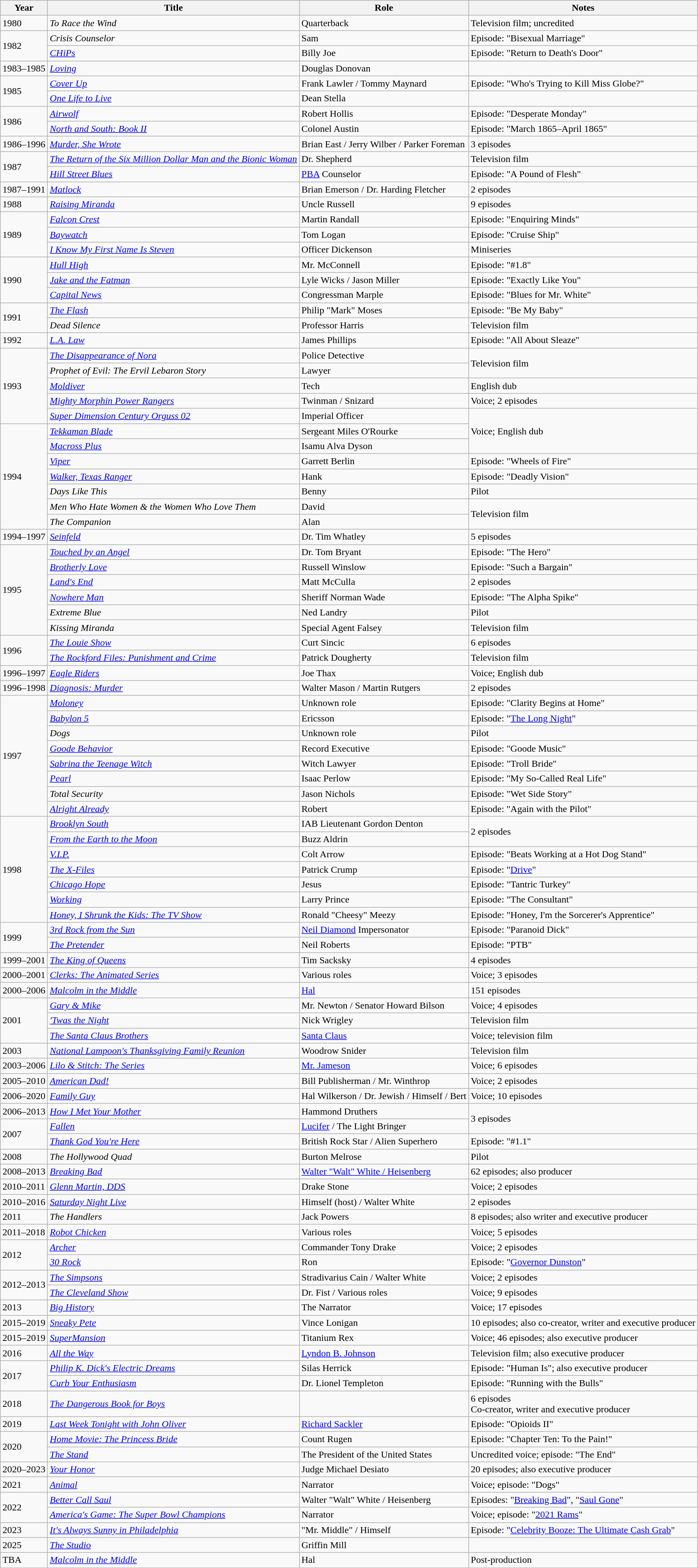<table class="wikitable sortable">
<tr>
<th width="72px">Year</th>
<th>Title</th>
<th>Role</th>
<th class="unsortable">Notes</th>
</tr>
<tr>
<td>1980</td>
<td><em>To Race the Wind</em></td>
<td>Quarterback</td>
<td>Television film; uncredited</td>
</tr>
<tr>
<td rowspan=2>1982</td>
<td><em>Crisis Counselor</em></td>
<td>Sam</td>
<td>Episode: "Bisexual Marriage"</td>
</tr>
<tr>
<td><em><a href='#'>CHiPs</a></em></td>
<td>Billy Joe</td>
<td>Episode: "Return to Death's Door"</td>
</tr>
<tr>
<td>1983–1985</td>
<td><em><a href='#'>Loving</a></em></td>
<td>Douglas Donovan</td>
<td></td>
</tr>
<tr>
<td rowspan=2>1985</td>
<td><em><a href='#'>Cover Up</a></em></td>
<td>Frank Lawler / Tommy Maynard</td>
<td>Episode: "Who's Trying to Kill Miss Globe?"</td>
</tr>
<tr>
<td><em><a href='#'>One Life to Live</a></em></td>
<td>Dean Stella</td>
<td></td>
</tr>
<tr>
<td rowspan=2>1986</td>
<td><em><a href='#'>Airwolf</a></em></td>
<td>Robert Hollis</td>
<td>Episode: "Desperate Monday"</td>
</tr>
<tr>
<td><em><a href='#'>North and South: Book II</a></em></td>
<td>Colonel Austin</td>
<td>Episode: "March 1865–April 1865"</td>
</tr>
<tr>
<td>1986–1996</td>
<td><em><a href='#'>Murder, She Wrote</a></em></td>
<td>Brian East / Jerry Wilber / Parker Foreman</td>
<td>3 episodes</td>
</tr>
<tr>
<td rowspan=2>1987</td>
<td><em><a href='#'>The Return of the Six Million Dollar Man and the Bionic Woman</a></em></td>
<td>Dr. Shepherd</td>
<td>Television film</td>
</tr>
<tr>
<td><em><a href='#'>Hill Street Blues</a></em></td>
<td><a href='#'>PBA</a> Counselor</td>
<td>Episode: "A Pound of Flesh"</td>
</tr>
<tr>
<td>1987–1991</td>
<td><em><a href='#'>Matlock</a></em></td>
<td>Brian Emerson / Dr. Harding Fletcher</td>
<td>2 episodes</td>
</tr>
<tr>
<td>1988</td>
<td><em><a href='#'>Raising Miranda</a></em></td>
<td>Uncle Russell</td>
<td>9 episodes</td>
</tr>
<tr>
<td rowspan=3>1989</td>
<td><em><a href='#'>Falcon Crest</a></em></td>
<td>Martin Randall</td>
<td>Episode: "Enquiring Minds"</td>
</tr>
<tr>
<td><em><a href='#'>Baywatch</a></em></td>
<td>Tom Logan</td>
<td>Episode: "Cruise Ship"</td>
</tr>
<tr>
<td><em><a href='#'>I Know My First Name Is Steven</a></em></td>
<td>Officer Dickenson</td>
<td>Miniseries</td>
</tr>
<tr>
<td rowspan=3>1990</td>
<td><em><a href='#'>Hull High</a></em></td>
<td>Mr. McConnell</td>
<td>Episode: "#1.8"</td>
</tr>
<tr>
<td><em><a href='#'>Jake and the Fatman</a></em></td>
<td>Lyle Wicks / Jason Miller</td>
<td>Episode: "Exactly Like You"</td>
</tr>
<tr>
<td><em><a href='#'>Capital News</a></em></td>
<td>Congressman Marple</td>
<td>Episode: "Blues for Mr. White"</td>
</tr>
<tr>
<td rowspan=2>1991</td>
<td><em><a href='#'>The Flash</a></em></td>
<td>Philip "Mark" Moses</td>
<td>Episode: "Be My Baby"</td>
</tr>
<tr>
<td><em>Dead Silence</em></td>
<td>Professor Harris</td>
<td>Television film</td>
</tr>
<tr>
<td>1992</td>
<td><em><a href='#'>L.A. Law</a></em></td>
<td>James Phillips</td>
<td>Episode: "All About Sleaze"</td>
</tr>
<tr>
<td rowspan=5>1993</td>
<td><em><a href='#'>The Disappearance of Nora</a></em></td>
<td>Police Detective</td>
<td rowspan=2>Television film</td>
</tr>
<tr>
<td><em>Prophet of Evil: The Ervil Lebaron Story</em></td>
<td>Lawyer</td>
</tr>
<tr>
<td><em><a href='#'>Moldiver</a></em></td>
<td>Tech</td>
<td>English dub</td>
</tr>
<tr>
<td><em><a href='#'>Mighty Morphin Power Rangers</a></em></td>
<td>Twinman / Snizard</td>
<td>Voice; 2 episodes</td>
</tr>
<tr>
<td><em><a href='#'>Super Dimension Century Orguss 02</a></em></td>
<td>Imperial Officer</td>
<td rowspan="3">Voice; English dub</td>
</tr>
<tr>
<td rowspan=7>1994</td>
<td><em><a href='#'>Tekkaman Blade</a></em></td>
<td>Sergeant Miles O'Rourke</td>
</tr>
<tr>
<td><em><a href='#'>Macross Plus</a></em></td>
<td>Isamu Alva Dyson</td>
</tr>
<tr>
<td><em><a href='#'>Viper</a></em></td>
<td>Garrett Berlin</td>
<td>Episode: "Wheels of Fire"</td>
</tr>
<tr>
<td><em><a href='#'>Walker, Texas Ranger</a></em></td>
<td>Hank</td>
<td>Episode: "Deadly Vision"</td>
</tr>
<tr>
<td><em>Days Like This</em></td>
<td>Benny</td>
<td>Pilot</td>
</tr>
<tr>
<td><em>Men Who Hate Women & the Women Who Love Them</em></td>
<td>David</td>
<td rowspan="2">Television film</td>
</tr>
<tr>
<td><em>The Companion</em></td>
<td>Alan</td>
</tr>
<tr>
<td>1994–1997</td>
<td><em><a href='#'>Seinfeld</a></em></td>
<td>Dr. Tim Whatley</td>
<td>5 episodes</td>
</tr>
<tr>
<td rowspan=6>1995</td>
<td><em><a href='#'>Touched by an Angel</a></em></td>
<td>Dr. Tom Bryant</td>
<td>Episode: "The Hero"</td>
</tr>
<tr>
<td><em><a href='#'>Brotherly Love</a></em></td>
<td>Russell Winslow</td>
<td>Episode: "Such a Bargain"</td>
</tr>
<tr>
<td><em><a href='#'>Land's End</a></em></td>
<td>Matt McCulla</td>
<td>2 episodes</td>
</tr>
<tr>
<td><em><a href='#'>Nowhere Man</a></em></td>
<td>Sheriff Norman Wade</td>
<td>Episode: "The Alpha Spike"</td>
</tr>
<tr>
<td><em>Extreme Blue</em></td>
<td>Ned Landry</td>
<td>Pilot</td>
</tr>
<tr>
<td><em>Kissing Miranda</em></td>
<td>Special Agent Falsey</td>
<td>Television film</td>
</tr>
<tr>
<td rowspan=2>1996</td>
<td><em><a href='#'>The Louie Show</a></em></td>
<td>Curt Sincic</td>
<td>6 episodes</td>
</tr>
<tr>
<td><em><a href='#'>The Rockford Files: Punishment and Crime</a></em></td>
<td>Patrick Dougherty</td>
<td>Television film</td>
</tr>
<tr>
<td>1996–1997</td>
<td><em><a href='#'>Eagle Riders</a></em></td>
<td>Joe Thax</td>
<td>Voice; English dub</td>
</tr>
<tr>
<td>1996–1998</td>
<td><em><a href='#'>Diagnosis: Murder</a></em></td>
<td>Walter Mason / Martin Rutgers</td>
<td>2 episodes</td>
</tr>
<tr>
<td rowspan=8>1997</td>
<td><em><a href='#'>Moloney</a></em></td>
<td>Unknown role</td>
<td>Episode: "Clarity Begins at Home"</td>
</tr>
<tr>
<td><em><a href='#'>Babylon 5</a></em></td>
<td>Ericsson</td>
<td>Episode: "<a href='#'>The Long Night</a>"</td>
</tr>
<tr>
<td><em>Dogs</em></td>
<td>Unknown role</td>
<td>Pilot</td>
</tr>
<tr>
<td><em><a href='#'>Goode Behavior</a></em></td>
<td>Record Executive</td>
<td>Episode: "Goode Music"</td>
</tr>
<tr>
<td><em><a href='#'>Sabrina the Teenage Witch</a></em></td>
<td>Witch Lawyer</td>
<td>Episode: "Troll Bride"</td>
</tr>
<tr>
<td><em><a href='#'>Pearl</a></em></td>
<td>Isaac Perlow</td>
<td>Episode: "My So-Called Real Life"</td>
</tr>
<tr>
<td><em>Total Security</em></td>
<td>Jason Nichols</td>
<td>Episode: "Wet Side Story"</td>
</tr>
<tr>
<td><em><a href='#'>Alright Already</a></em></td>
<td>Robert</td>
<td>Episode: "Again with the Pilot"</td>
</tr>
<tr>
<td rowspan=7>1998</td>
<td><em><a href='#'>Brooklyn South</a></em></td>
<td>IAB Lieutenant Gordon Denton</td>
<td rowspan="2">2 episodes</td>
</tr>
<tr>
<td><em><a href='#'>From the Earth to the Moon</a></em></td>
<td>Buzz Aldrin</td>
</tr>
<tr>
<td><em><a href='#'>V.I.P.</a></em></td>
<td>Colt Arrow</td>
<td>Episode: "Beats Working at a Hot Dog Stand"</td>
</tr>
<tr>
<td><em><a href='#'>The X-Files</a></em></td>
<td>Patrick Crump</td>
<td>Episode: "<a href='#'>Drive</a>"</td>
</tr>
<tr>
<td><em><a href='#'>Chicago Hope</a></em></td>
<td>Jesus</td>
<td>Episode: "Tantric Turkey"</td>
</tr>
<tr>
<td><em><a href='#'>Working</a></em></td>
<td>Larry Prince</td>
<td>Episode: "The Consultant"</td>
</tr>
<tr>
<td><em><a href='#'>Honey, I Shrunk the Kids: The TV Show</a></em></td>
<td>Ronald "Cheesy" Meezy</td>
<td>Episode: "Honey, I'm the Sorcerer's Apprentice"</td>
</tr>
<tr>
<td rowspan=2>1999</td>
<td><em><a href='#'>3rd Rock from the Sun</a></em></td>
<td><a href='#'>Neil Diamond</a> Impersonator</td>
<td>Episode: "Paranoid Dick"</td>
</tr>
<tr>
<td><em><a href='#'>The Pretender</a></em></td>
<td>Neil Roberts</td>
<td>Episode: "PTB"</td>
</tr>
<tr>
<td>1999–2001</td>
<td><em><a href='#'>The King of Queens</a></em></td>
<td>Tim Sacksky</td>
<td>4 episodes</td>
</tr>
<tr>
<td>2000–2001</td>
<td><em><a href='#'>Clerks: The Animated Series</a></em></td>
<td>Various roles</td>
<td>Voice; 3 episodes</td>
</tr>
<tr>
<td>2000–2006</td>
<td><em><a href='#'>Malcolm in the Middle</a></em></td>
<td><a href='#'>Hal</a></td>
<td>151 episodes</td>
</tr>
<tr>
<td rowspan=3>2001</td>
<td><em><a href='#'>Gary & Mike</a></em></td>
<td>Mr. Newton / Senator Howard Bilson</td>
<td>Voice; 4 episodes</td>
</tr>
<tr>
<td><em><a href='#'>'Twas the Night</a></em></td>
<td>Nick Wrigley</td>
<td>Television film</td>
</tr>
<tr>
<td><em><a href='#'>The Santa Claus Brothers</a></em></td>
<td><a href='#'>Santa Claus</a></td>
<td>Voice; television film</td>
</tr>
<tr>
<td>2003</td>
<td><em><a href='#'>National Lampoon's Thanksgiving Family Reunion</a></em></td>
<td>Woodrow Snider</td>
<td>Television film</td>
</tr>
<tr>
<td>2003–2006</td>
<td><em><a href='#'>Lilo & Stitch: The Series</a></em></td>
<td><a href='#'>Mr. Jameson</a></td>
<td>Voice; 6 episodes</td>
</tr>
<tr>
<td>2005–2010</td>
<td><em><a href='#'>American Dad!</a></em></td>
<td>Bill Publisherman / Mr. Winthrop</td>
<td>Voice; 2 episodes</td>
</tr>
<tr>
<td>2006–2020</td>
<td><em><a href='#'>Family Guy</a></em></td>
<td>Hal Wilkerson / Dr. Jewish / Himself / Bert</td>
<td>Voice; 10 episodes</td>
</tr>
<tr>
<td>2006–2013</td>
<td><em><a href='#'>How I Met Your Mother</a></em></td>
<td>Hammond Druthers</td>
<td rowspan="2">3 episodes</td>
</tr>
<tr>
<td rowspan=2>2007</td>
<td><em><a href='#'>Fallen</a></em></td>
<td><a href='#'>Lucifer</a> / The Light Bringer</td>
</tr>
<tr>
<td><em><a href='#'>Thank God You're Here</a></em></td>
<td>British Rock Star / Alien Superhero</td>
<td>Episode: "#1.1"</td>
</tr>
<tr>
<td>2008</td>
<td><em>The Hollywood Quad</em></td>
<td>Burton Melrose</td>
<td>Pilot</td>
</tr>
<tr>
<td>2008–2013</td>
<td><em><a href='#'>Breaking Bad</a></em></td>
<td><a href='#'>Walter "Walt" White / Heisenberg</a></td>
<td>62 episodes; also producer</td>
</tr>
<tr>
<td>2010–2011</td>
<td><em><a href='#'>Glenn Martin, DDS</a></em></td>
<td>Drake Stone</td>
<td>Voice; 2 episodes</td>
</tr>
<tr>
<td>2010–2016</td>
<td><em><a href='#'>Saturday Night Live</a></em></td>
<td>Himself (host) / Walter White</td>
<td>2 episodes</td>
</tr>
<tr>
<td>2011</td>
<td><em>The Handlers</em></td>
<td>Jack Powers</td>
<td>8 episodes; also writer and executive producer</td>
</tr>
<tr>
<td>2011–2018</td>
<td><em><a href='#'>Robot Chicken</a></em></td>
<td>Various roles</td>
<td>Voice; 5 episodes</td>
</tr>
<tr>
<td rowspan=2>2012</td>
<td><em><a href='#'>Archer</a></em></td>
<td>Commander Tony Drake</td>
<td>Voice; 2 episodes</td>
</tr>
<tr>
<td><em><a href='#'>30 Rock</a></em></td>
<td>Ron</td>
<td>Episode: "<a href='#'>Governor Dunston</a>"</td>
</tr>
<tr>
<td rowspan=2>2012–2013</td>
<td><em><a href='#'>The Simpsons</a></em></td>
<td>Stradivarius Cain / Walter White</td>
<td>Voice; 2 episodes</td>
</tr>
<tr>
<td><em><a href='#'>The Cleveland Show</a></em></td>
<td>Dr. Fist / Various roles</td>
<td>Voice; 9 episodes</td>
</tr>
<tr>
<td>2013</td>
<td><em><a href='#'>Big History</a></em></td>
<td>The Narrator</td>
<td>Voice; 17 episodes</td>
</tr>
<tr>
<td>2015–2019</td>
<td><em><a href='#'>Sneaky Pete</a></em></td>
<td>Vince Lonigan</td>
<td>10 episodes; also co-creator, writer and executive producer</td>
</tr>
<tr>
<td>2015–2019</td>
<td><em><a href='#'>SuperMansion</a></em></td>
<td>Titanium Rex</td>
<td>Voice; 46 episodes; also executive producer</td>
</tr>
<tr>
<td>2016</td>
<td><em><a href='#'>All the Way</a></em></td>
<td><a href='#'>Lyndon B. Johnson</a></td>
<td>Television film; also executive producer</td>
</tr>
<tr>
<td rowspan=2>2017</td>
<td><em><a href='#'>Philip K. Dick's Electric Dreams</a></em></td>
<td>Silas Herrick</td>
<td>Episode: "Human Is"; also executive producer</td>
</tr>
<tr>
<td><em><a href='#'>Curb Your Enthusiasm</a></em></td>
<td>Dr. Lionel Templeton</td>
<td>Episode: "Running with the Bulls"</td>
</tr>
<tr>
<td>2018</td>
<td><em><a href='#'>The Dangerous Book for Boys</a></em></td>
<td></td>
<td>6 episodes<br>Co-creator, writer and executive producer</td>
</tr>
<tr>
<td>2019</td>
<td><em><a href='#'>Last Week Tonight with John Oliver</a></em></td>
<td><a href='#'>Richard Sackler</a></td>
<td>Episode: "Opioids II"</td>
</tr>
<tr>
<td rowspan="2">2020</td>
<td><em><a href='#'>Home Movie: The Princess Bride</a></em></td>
<td>Count Rugen</td>
<td>Episode: "Chapter Ten: To the Pain!"</td>
</tr>
<tr>
<td><em><a href='#'>The Stand</a></em></td>
<td>The President of the United States</td>
<td>Uncredited voice; episode: "The End"</td>
</tr>
<tr>
<td>2020–2023</td>
<td><em><a href='#'>Your Honor</a></em></td>
<td>Judge Michael Desiato</td>
<td>20 episodes; also executive producer</td>
</tr>
<tr>
<td>2021</td>
<td><em><a href='#'>Animal</a></em></td>
<td>Narrator</td>
<td>Voice; episode: "Dogs"</td>
</tr>
<tr>
<td rowspan="2">2022</td>
<td><em><a href='#'>Better Call Saul</a></em></td>
<td>Walter "Walt" White / Heisenberg</td>
<td>Episodes: "<a href='#'>Breaking Bad</a>", "<a href='#'>Saul Gone</a>"</td>
</tr>
<tr>
<td><em><a href='#'>America's Game: The Super Bowl Champions</a></em></td>
<td>Narrator</td>
<td>Voice; episode: "<a href='#'>2021 Rams</a>"</td>
</tr>
<tr>
<td>2023</td>
<td><em><a href='#'>It's Always Sunny in Philadelphia</a></em></td>
<td>"Mr. Middle" / Himself</td>
<td>Episode: "<a href='#'>Celebrity Booze: The Ultimate Cash Grab</a>"</td>
</tr>
<tr>
<td>2025</td>
<td><em><a href='#'>The Studio</a></em></td>
<td>Griffin Mill</td>
<td></td>
</tr>
<tr>
<td>TBA</td>
<td><em><a href='#'>Malcolm in the Middle</a></em></td>
<td>Hal</td>
<td>Post-production</td>
</tr>
</table>
